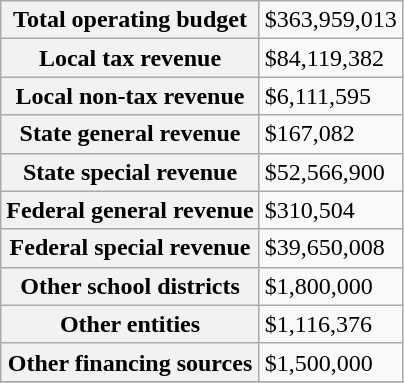<table class="wikitable">
<tr>
<th>Total operating budget</th>
<td>$363,959,013</td>
</tr>
<tr>
<th>Local tax revenue</th>
<td>$84,119,382</td>
</tr>
<tr>
<th>Local non-tax revenue</th>
<td>$6,111,595</td>
</tr>
<tr>
<th>State general revenue</th>
<td>$167,082</td>
</tr>
<tr>
<th>State special revenue</th>
<td>$52,566,900</td>
</tr>
<tr>
<th>Federal general revenue</th>
<td>$310,504</td>
</tr>
<tr>
<th>Federal special revenue</th>
<td>$39,650,008</td>
</tr>
<tr>
<th>Other school districts</th>
<td>$1,800,000</td>
</tr>
<tr>
<th>Other entities</th>
<td>$1,116,376</td>
</tr>
<tr>
<th>Other financing sources</th>
<td>$1,500,000</td>
</tr>
<tr>
</tr>
</table>
